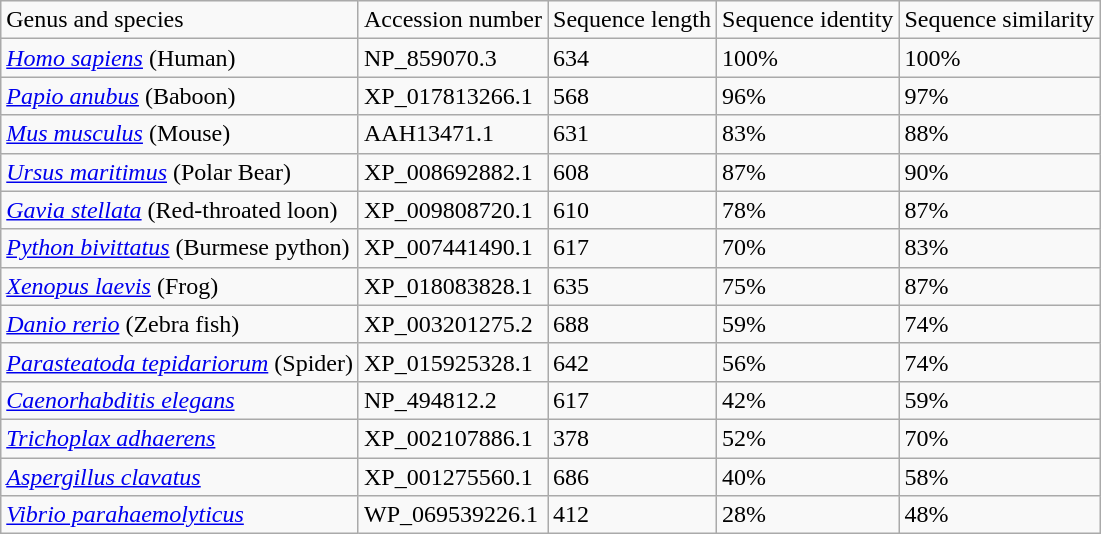<table class="wikitable">
<tr>
<td>Genus and  species</td>
<td>Accession number</td>
<td>Sequence length</td>
<td>Sequence  identity</td>
<td>Sequence  similarity</td>
</tr>
<tr>
<td><em><a href='#'>Homo sapiens</a></em> (Human)</td>
<td>NP_859070.3</td>
<td>634</td>
<td>100%</td>
<td>100%</td>
</tr>
<tr>
<td><em><a href='#'>Papio anubus</a></em> (Baboon)</td>
<td>XP_017813266.1</td>
<td>568</td>
<td>96%</td>
<td>97%</td>
</tr>
<tr>
<td><em><a href='#'>Mus musculus</a></em> (Mouse)</td>
<td>AAH13471.1</td>
<td>631</td>
<td>83%</td>
<td>88%</td>
</tr>
<tr>
<td><em><a href='#'>Ursus maritimus</a></em> (Polar Bear)</td>
<td>XP_008692882.1</td>
<td>608</td>
<td>87%</td>
<td>90%</td>
</tr>
<tr>
<td><em><a href='#'>Gavia stellata</a></em> (Red-throated loon)</td>
<td>XP_009808720.1</td>
<td>610</td>
<td>78%</td>
<td>87%</td>
</tr>
<tr>
<td><em><a href='#'>Python bivittatus</a></em> (Burmese python)</td>
<td>XP_007441490.1</td>
<td>617</td>
<td>70%</td>
<td>83%</td>
</tr>
<tr>
<td><em><a href='#'>Xenopus laevis</a></em> (Frog)</td>
<td>XP_018083828.1</td>
<td>635</td>
<td>75%</td>
<td>87%</td>
</tr>
<tr>
<td><em><a href='#'>Danio rerio</a></em> (Zebra fish)</td>
<td>XP_003201275.2</td>
<td>688</td>
<td>59%</td>
<td>74%</td>
</tr>
<tr>
<td><em><a href='#'>Parasteatoda tepidariorum</a></em> (Spider)</td>
<td>XP_015925328.1</td>
<td>642</td>
<td>56%</td>
<td>74%</td>
</tr>
<tr>
<td><em><a href='#'>Caenorhabditis elegans</a></em></td>
<td>NP_494812.2</td>
<td>617</td>
<td>42%</td>
<td>59%</td>
</tr>
<tr>
<td><em><a href='#'>Trichoplax adhaerens</a></em></td>
<td>XP_002107886.1</td>
<td>378</td>
<td>52%</td>
<td>70%</td>
</tr>
<tr>
<td><em><a href='#'>Aspergillus clavatus</a></em></td>
<td>XP_001275560.1</td>
<td>686</td>
<td>40%</td>
<td>58%</td>
</tr>
<tr>
<td><em><a href='#'>Vibrio parahaemolyticus</a></em></td>
<td>WP_069539226.1</td>
<td>412</td>
<td>28%</td>
<td>48%</td>
</tr>
</table>
